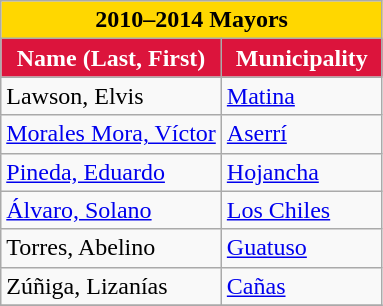<table border="1" class="wikitable sortable collapsible ">
<tr>
<th colspan="3" style="background: gold; color: black">2010–2014 Mayors</th>
</tr>
<tr>
<th scope="col" style="background: crimson; color: white">Name (Last, First)</th>
<th scope="col" style="background: crimson; color: white" width="100px">Municipality</th>
</tr>
<tr>
<td>Lawson, Elvis</td>
<td><a href='#'>Matina</a></td>
</tr>
<tr>
<td><a href='#'>Morales Mora, Víctor</a></td>
<td><a href='#'>Aserrí</a></td>
</tr>
<tr>
<td><a href='#'>Pineda, Eduardo</a></td>
<td><a href='#'>Hojancha</a></td>
</tr>
<tr>
<td><a href='#'>Álvaro, Solano</a></td>
<td><a href='#'>Los Chiles</a></td>
</tr>
<tr>
<td>Torres, Abelino</td>
<td><a href='#'>Guatuso</a></td>
</tr>
<tr>
<td>Zúñiga, Lizanías</td>
<td><a href='#'>Cañas</a></td>
</tr>
<tr>
</tr>
</table>
